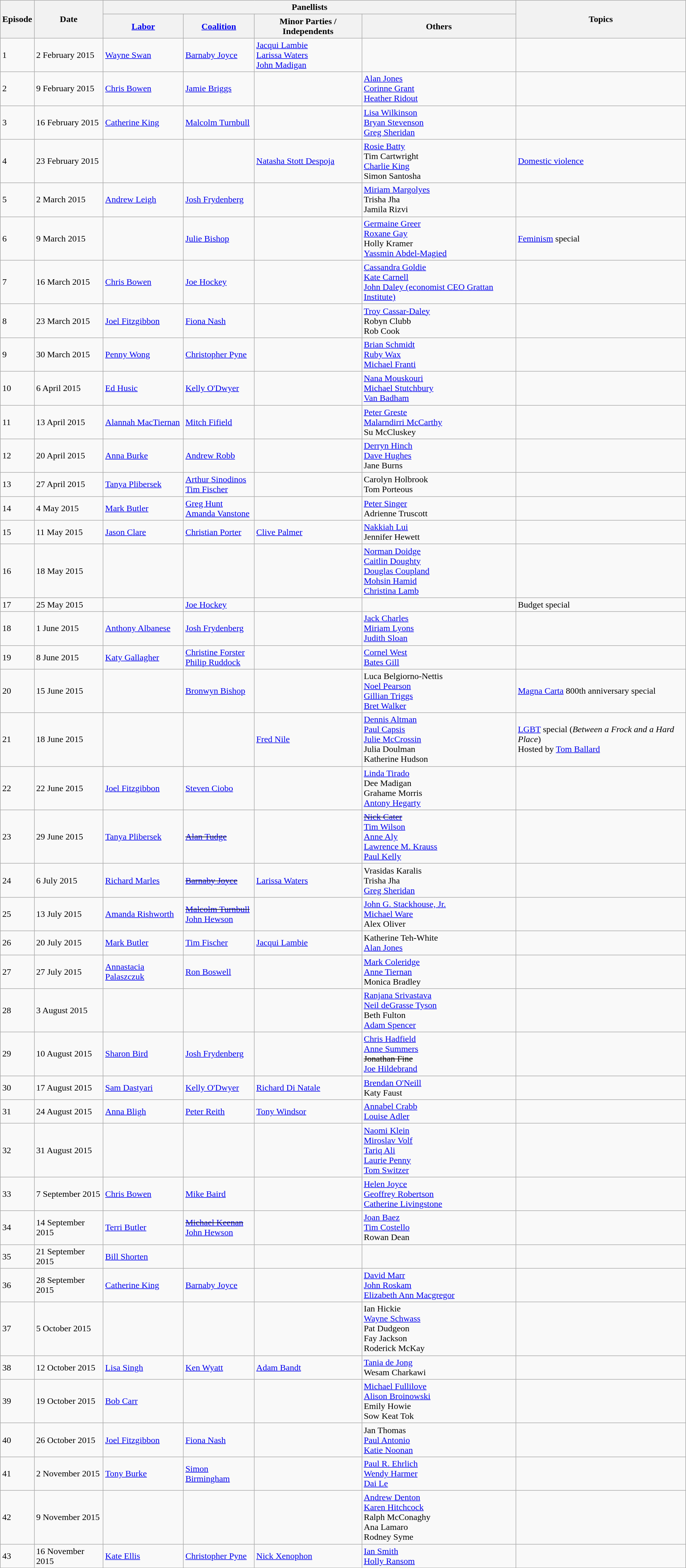<table class="wikitable">
<tr>
<th rowspan="2">Episode</th>
<th rowspan="2">Date</th>
<th colspan="4">Panellists</th>
<th rowspan="2">Topics</th>
</tr>
<tr>
<th><a href='#'>Labor</a></th>
<th><a href='#'>Coalition</a></th>
<th>Minor Parties / Independents</th>
<th>Others</th>
</tr>
<tr>
<td>1</td>
<td>2 February 2015</td>
<td><a href='#'>Wayne Swan</a></td>
<td><a href='#'>Barnaby Joyce</a></td>
<td><a href='#'>Jacqui Lambie</a><br><a href='#'>Larissa Waters</a><br><a href='#'>John Madigan</a></td>
<td></td>
<td></td>
</tr>
<tr>
<td>2</td>
<td>9 February 2015</td>
<td><a href='#'>Chris Bowen</a></td>
<td><a href='#'>Jamie Briggs</a></td>
<td></td>
<td><a href='#'>Alan Jones</a><br><a href='#'>Corinne Grant</a><br><a href='#'>Heather Ridout</a></td>
<td></td>
</tr>
<tr>
<td>3</td>
<td>16 February 2015</td>
<td><a href='#'>Catherine King</a></td>
<td><a href='#'>Malcolm Turnbull</a></td>
<td></td>
<td><a href='#'>Lisa Wilkinson</a><br><a href='#'>Bryan Stevenson</a><br><a href='#'>Greg Sheridan</a></td>
<td></td>
</tr>
<tr>
<td>4</td>
<td>23 February 2015</td>
<td></td>
<td></td>
<td><a href='#'>Natasha Stott Despoja</a></td>
<td><a href='#'>Rosie Batty</a><br>Tim Cartwright<br><a href='#'>Charlie King</a><br>Simon Santosha</td>
<td><a href='#'>Domestic violence</a></td>
</tr>
<tr>
<td>5</td>
<td>2 March 2015</td>
<td><a href='#'>Andrew Leigh</a></td>
<td><a href='#'>Josh Frydenberg</a></td>
<td></td>
<td><a href='#'>Miriam Margolyes</a><br>Trisha Jha<br>Jamila Rizvi</td>
<td></td>
</tr>
<tr>
<td>6</td>
<td>9 March 2015</td>
<td></td>
<td><a href='#'>Julie Bishop</a></td>
<td></td>
<td><a href='#'>Germaine Greer</a><br><a href='#'>Roxane Gay</a><br>Holly Kramer<br><a href='#'>Yassmin Abdel-Magied</a></td>
<td><a href='#'>Feminism</a> special</td>
</tr>
<tr>
<td>7</td>
<td>16 March 2015</td>
<td><a href='#'>Chris Bowen</a></td>
<td><a href='#'>Joe Hockey</a></td>
<td></td>
<td><a href='#'>Cassandra Goldie</a><br><a href='#'>Kate Carnell</a><br><a href='#'>John Daley (economist CEO Grattan Institute)</a></td>
<td></td>
</tr>
<tr>
<td>8</td>
<td>23 March 2015</td>
<td><a href='#'>Joel Fitzgibbon</a></td>
<td><a href='#'>Fiona Nash</a></td>
<td></td>
<td><a href='#'>Troy Cassar-Daley</a><br>Robyn Clubb<br>Rob Cook</td>
<td></td>
</tr>
<tr>
<td>9</td>
<td>30 March 2015</td>
<td><a href='#'>Penny Wong</a></td>
<td><a href='#'>Christopher Pyne</a></td>
<td></td>
<td><a href='#'>Brian Schmidt</a><br><a href='#'>Ruby Wax</a><br><a href='#'>Michael Franti</a></td>
<td></td>
</tr>
<tr>
<td>10</td>
<td>6 April 2015</td>
<td><a href='#'>Ed Husic</a></td>
<td><a href='#'>Kelly O'Dwyer</a></td>
<td></td>
<td><a href='#'>Nana Mouskouri</a><br><a href='#'>Michael Stutchbury</a><br><a href='#'>Van Badham</a></td>
<td></td>
</tr>
<tr>
<td>11</td>
<td>13 April 2015</td>
<td><a href='#'>Alannah MacTiernan</a></td>
<td><a href='#'>Mitch Fifield</a></td>
<td></td>
<td><a href='#'>Peter Greste</a><br><a href='#'>Malarndirri McCarthy</a><br>Su McCluskey</td>
<td></td>
</tr>
<tr>
<td>12</td>
<td>20 April 2015</td>
<td><a href='#'>Anna Burke</a></td>
<td><a href='#'>Andrew Robb</a></td>
<td></td>
<td><a href='#'>Derryn Hinch</a><br><a href='#'>Dave Hughes</a><br>Jane Burns</td>
<td></td>
</tr>
<tr>
<td>13</td>
<td>27 April 2015</td>
<td><a href='#'>Tanya Plibersek</a></td>
<td><a href='#'>Arthur Sinodinos</a><br><a href='#'>Tim Fischer</a></td>
<td></td>
<td>Carolyn Holbrook<br>Tom Porteous</td>
<td></td>
</tr>
<tr>
<td>14</td>
<td>4 May 2015</td>
<td><a href='#'>Mark Butler</a></td>
<td><a href='#'>Greg Hunt</a><br><a href='#'>Amanda Vanstone</a></td>
<td></td>
<td><a href='#'>Peter Singer</a><br>Adrienne Truscott</td>
<td></td>
</tr>
<tr>
<td>15</td>
<td>11 May 2015</td>
<td><a href='#'>Jason Clare</a></td>
<td><a href='#'>Christian Porter</a></td>
<td><a href='#'>Clive Palmer</a></td>
<td><a href='#'>Nakkiah Lui</a><br>Jennifer Hewett</td>
<td></td>
</tr>
<tr>
<td>16</td>
<td>18 May 2015</td>
<td></td>
<td></td>
<td></td>
<td><a href='#'>Norman Doidge</a><br><a href='#'>Caitlin Doughty</a><br><a href='#'>Douglas Coupland</a><br><a href='#'>Mohsin Hamid</a><br><a href='#'>Christina Lamb</a></td>
<td></td>
</tr>
<tr>
<td>17</td>
<td>25 May 2015</td>
<td></td>
<td><a href='#'>Joe Hockey</a></td>
<td></td>
<td></td>
<td>Budget special</td>
</tr>
<tr>
<td>18</td>
<td>1 June 2015</td>
<td><a href='#'>Anthony Albanese</a></td>
<td><a href='#'>Josh Frydenberg</a></td>
<td></td>
<td><a href='#'>Jack Charles</a><br><a href='#'>Miriam Lyons</a><br><a href='#'>Judith Sloan</a></td>
<td></td>
</tr>
<tr>
<td>19</td>
<td>8 June 2015</td>
<td><a href='#'>Katy Gallagher</a></td>
<td><a href='#'>Christine Forster</a><br><a href='#'>Philip Ruddock</a></td>
<td></td>
<td><a href='#'>Cornel West</a><br><a href='#'>Bates Gill</a></td>
<td></td>
</tr>
<tr>
<td>20</td>
<td>15 June 2015</td>
<td></td>
<td><a href='#'>Bronwyn Bishop</a></td>
<td></td>
<td>Luca Belgiorno-Nettis<br><a href='#'>Noel Pearson</a><br><a href='#'>Gillian Triggs</a><br><a href='#'>Bret Walker</a></td>
<td><a href='#'>Magna Carta</a> 800th anniversary special</td>
</tr>
<tr>
<td>21</td>
<td>18 June 2015</td>
<td></td>
<td></td>
<td><a href='#'>Fred Nile</a></td>
<td><a href='#'>Dennis Altman</a><br><a href='#'>Paul Capsis</a><br><a href='#'>Julie McCrossin</a><br>Julia Doulman<br>Katherine Hudson</td>
<td><a href='#'>LGBT</a> special (<em>Between a Frock and a Hard Place</em>)<br>Hosted by <a href='#'>Tom Ballard</a></td>
</tr>
<tr>
<td>22</td>
<td>22 June 2015</td>
<td><a href='#'>Joel Fitzgibbon</a></td>
<td><a href='#'>Steven Ciobo</a></td>
<td></td>
<td><a href='#'>Linda Tirado</a><br>Dee Madigan<br>Grahame Morris<br><a href='#'>Antony Hegarty</a></td>
<td></td>
</tr>
<tr>
<td>23</td>
<td>29 June 2015</td>
<td><a href='#'>Tanya Plibersek</a></td>
<td><s><a href='#'>Alan Tudge</a></s></td>
<td></td>
<td><s><a href='#'>Nick Cater</a></s><br><a href='#'>Tim Wilson</a><br><a href='#'>Anne Aly</a><br><a href='#'>Lawrence M. Krauss</a><br><a href='#'>Paul Kelly</a></td>
<td></td>
</tr>
<tr>
<td>24</td>
<td>6 July 2015</td>
<td><a href='#'>Richard Marles</a></td>
<td><s><a href='#'>Barnaby Joyce</a></s></td>
<td><a href='#'>Larissa Waters</a></td>
<td>Vrasidas Karalis<br>Trisha Jha<br><a href='#'>Greg Sheridan</a></td>
<td></td>
</tr>
<tr>
<td>25</td>
<td>13 July 2015</td>
<td><a href='#'>Amanda Rishworth</a></td>
<td><s><a href='#'>Malcolm Turnbull</a></s><br><a href='#'>John Hewson</a></td>
<td></td>
<td><a href='#'>John G. Stackhouse, Jr.</a><br><a href='#'>Michael Ware</a><br>Alex Oliver</td>
<td></td>
</tr>
<tr>
<td>26</td>
<td>20 July 2015</td>
<td><a href='#'>Mark Butler</a></td>
<td><a href='#'>Tim Fischer</a></td>
<td><a href='#'>Jacqui Lambie</a></td>
<td>Katherine Teh-White<br><a href='#'>Alan Jones</a></td>
<td></td>
</tr>
<tr>
<td>27</td>
<td>27 July 2015</td>
<td><a href='#'>Annastacia Palaszczuk</a></td>
<td><a href='#'>Ron Boswell</a></td>
<td></td>
<td><a href='#'>Mark Coleridge</a><br><a href='#'>Anne Tiernan</a><br>Monica Bradley</td>
<td></td>
</tr>
<tr>
<td>28</td>
<td>3 August 2015</td>
<td></td>
<td></td>
<td></td>
<td><a href='#'>Ranjana Srivastava</a><br><a href='#'>Neil deGrasse Tyson</a><br>Beth Fulton<br><a href='#'>Adam Spencer</a></td>
<td></td>
</tr>
<tr>
<td>29</td>
<td>10 August 2015</td>
<td><a href='#'>Sharon Bird</a></td>
<td><a href='#'>Josh Frydenberg</a></td>
<td></td>
<td><a href='#'>Chris Hadfield</a><br><a href='#'>Anne Summers</a><br><s>Jonathan Fine</s><br><a href='#'>Joe Hildebrand</a></td>
<td></td>
</tr>
<tr>
<td>30</td>
<td>17 August 2015</td>
<td><a href='#'>Sam Dastyari</a></td>
<td><a href='#'>Kelly O'Dwyer</a></td>
<td><a href='#'>Richard Di Natale</a></td>
<td><a href='#'>Brendan O'Neill</a><br>Katy Faust</td>
<td></td>
</tr>
<tr>
<td>31</td>
<td>24 August 2015</td>
<td><a href='#'>Anna Bligh</a></td>
<td><a href='#'>Peter Reith</a></td>
<td><a href='#'>Tony Windsor</a></td>
<td><a href='#'>Annabel Crabb</a><br><a href='#'>Louise Adler</a></td>
<td></td>
</tr>
<tr>
<td>32</td>
<td>31 August 2015</td>
<td></td>
<td></td>
<td></td>
<td><a href='#'>Naomi Klein</a><br><a href='#'>Miroslav Volf</a><br><a href='#'>Tariq Ali</a><br><a href='#'>Laurie Penny</a><br><a href='#'>Tom Switzer</a></td>
<td></td>
</tr>
<tr>
<td>33</td>
<td>7 September 2015</td>
<td><a href='#'>Chris Bowen</a></td>
<td><a href='#'>Mike Baird</a></td>
<td></td>
<td><a href='#'>Helen Joyce</a><br><a href='#'>Geoffrey Robertson</a><br><a href='#'>Catherine Livingstone</a></td>
<td></td>
</tr>
<tr>
<td>34</td>
<td>14 September 2015</td>
<td><a href='#'>Terri Butler</a></td>
<td><s><a href='#'>Michael Keenan</a></s><br><a href='#'>John Hewson</a></td>
<td></td>
<td><a href='#'>Joan Baez</a><br><a href='#'>Tim Costello</a><br>Rowan Dean</td>
<td></td>
</tr>
<tr>
<td>35</td>
<td>21 September 2015</td>
<td><a href='#'>Bill Shorten</a></td>
<td></td>
<td></td>
<td></td>
<td></td>
</tr>
<tr>
<td>36</td>
<td>28 September 2015</td>
<td><a href='#'>Catherine King</a></td>
<td><a href='#'>Barnaby Joyce</a></td>
<td></td>
<td><a href='#'>David Marr</a><br><a href='#'>John Roskam</a><br><a href='#'>Elizabeth Ann Macgregor</a></td>
<td></td>
</tr>
<tr>
<td>37</td>
<td>5 October 2015</td>
<td></td>
<td></td>
<td></td>
<td>Ian Hickie<br><a href='#'>Wayne Schwass</a><br>Pat Dudgeon<br>Fay Jackson<br>Roderick McKay</td>
<td></td>
</tr>
<tr>
<td>38</td>
<td>12 October 2015</td>
<td><a href='#'>Lisa Singh</a></td>
<td><a href='#'>Ken Wyatt</a></td>
<td><a href='#'>Adam Bandt</a></td>
<td><a href='#'>Tania de Jong</a><br>Wesam Charkawi</td>
<td></td>
</tr>
<tr>
<td>39</td>
<td>19 October 2015</td>
<td><a href='#'>Bob Carr</a></td>
<td></td>
<td></td>
<td><a href='#'>Michael Fullilove</a><br><a href='#'>Alison Broinowski</a><br>Emily Howie<br>Sow Keat Tok</td>
<td></td>
</tr>
<tr>
<td>40</td>
<td>26 October 2015</td>
<td><a href='#'>Joel Fitzgibbon</a></td>
<td><a href='#'>Fiona Nash</a></td>
<td></td>
<td>Jan Thomas<br><a href='#'>Paul Antonio</a><br><a href='#'>Katie Noonan</a></td>
<td></td>
</tr>
<tr>
<td>41</td>
<td>2 November 2015</td>
<td><a href='#'>Tony Burke</a></td>
<td><a href='#'>Simon Birmingham</a></td>
<td></td>
<td><a href='#'>Paul R. Ehrlich</a><br><a href='#'>Wendy Harmer</a><br><a href='#'>Dai Le</a></td>
<td></td>
</tr>
<tr>
<td>42</td>
<td>9 November 2015</td>
<td></td>
<td></td>
<td></td>
<td><a href='#'>Andrew Denton</a><br><a href='#'>Karen Hitchcock</a><br>Ralph McConaghy<br>Ana Lamaro<br>Rodney Syme</td>
<td></td>
</tr>
<tr>
<td>43</td>
<td>16 November 2015</td>
<td><a href='#'>Kate Ellis</a></td>
<td><a href='#'>Christopher Pyne</a></td>
<td><a href='#'>Nick Xenophon</a></td>
<td><a href='#'>Ian Smith</a><br><a href='#'>Holly Ransom</a></td>
<td></td>
</tr>
</table>
